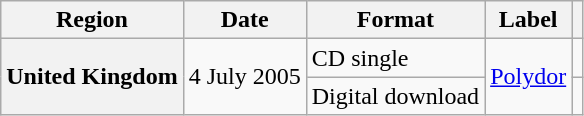<table class="wikitable plainrowheaders">
<tr>
<th>Region</th>
<th>Date</th>
<th>Format</th>
<th>Label</th>
<th></th>
</tr>
<tr>
<th scope="row" rowspan="2">United Kingdom</th>
<td rowspan="2">4 July 2005</td>
<td>CD single</td>
<td rowspan="2"><a href='#'>Polydor</a></td>
<td></td>
</tr>
<tr>
<td>Digital download</td>
<td></td>
</tr>
</table>
